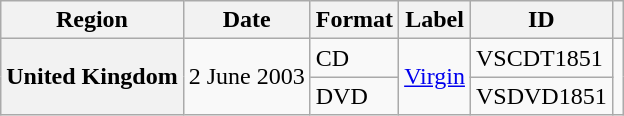<table class="wikitable plainrowheaders">
<tr>
<th scope="col">Region</th>
<th scope="col">Date</th>
<th scope="col">Format</th>
<th scope="col">Label</th>
<th scope="col">ID</th>
<th scope="col"></th>
</tr>
<tr>
<th scope="row" rowspan="2">United Kingdom</th>
<td rowspan="2">2 June 2003</td>
<td>CD</td>
<td rowspan="2"><a href='#'>Virgin</a></td>
<td>VSCDT1851</td>
<td align="center" rowspan="2"></td>
</tr>
<tr>
<td>DVD</td>
<td>VSDVD1851</td>
</tr>
</table>
